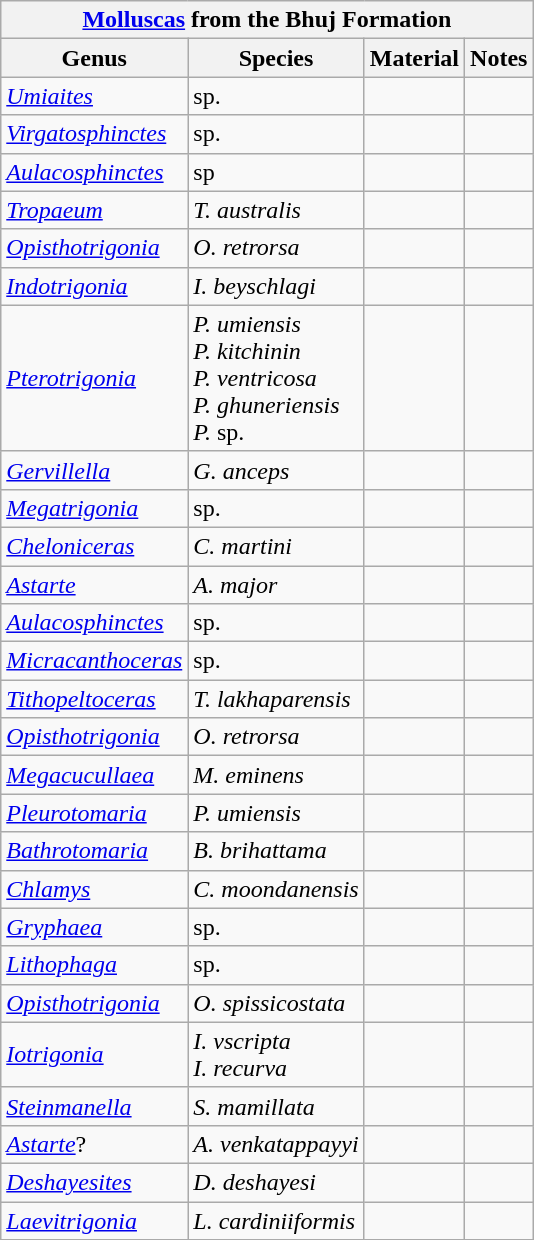<table class="wikitable" align="center">
<tr>
<th colspan="7" align="center"><strong><a href='#'>Molluscas</a> from the Bhuj Formation</strong></th>
</tr>
<tr>
<th>Genus</th>
<th>Species</th>
<th>Material</th>
<th>Notes</th>
</tr>
<tr>
<td><em><a href='#'>Umiaites</a></em></td>
<td>sp.</td>
<td></td>
<td></td>
</tr>
<tr>
<td><em><a href='#'>Virgatosphinctes</a></em></td>
<td>sp.</td>
<td></td>
<td></td>
</tr>
<tr>
<td><em><a href='#'>Aulacosphinctes</a></em></td>
<td>sp</td>
<td></td>
<td></td>
</tr>
<tr>
<td><em><a href='#'>Tropaeum</a></em></td>
<td><em>T. australis</em></td>
<td></td>
<td></td>
</tr>
<tr>
<td><em><a href='#'>Opisthotrigonia</a></em></td>
<td><em>O. retrorsa</em></td>
<td></td>
<td></td>
</tr>
<tr>
<td><em><a href='#'>Indotrigonia</a></em></td>
<td><em>I. beyschlagi</em></td>
<td></td>
<td></td>
</tr>
<tr>
<td><em><a href='#'>Pterotrigonia</a></em></td>
<td><em>P. umiensis</em><br><em>P. kitchinin</em><br><em>P. ventricosa</em><br><em>P. ghuneriensis</em><br><em>P.</em> sp.</td>
<td></td>
<td></td>
</tr>
<tr>
<td><em><a href='#'>Gervillella</a></em></td>
<td><em>G. anceps</em></td>
<td></td>
<td></td>
</tr>
<tr>
<td><em><a href='#'>Megatrigonia</a></em></td>
<td>sp.</td>
<td></td>
<td></td>
</tr>
<tr>
<td><em><a href='#'>Cheloniceras</a></em></td>
<td><em>C. martini</em></td>
<td></td>
<td></td>
</tr>
<tr>
<td><em><a href='#'>Astarte</a></em></td>
<td><em>A. major</em></td>
<td></td>
<td></td>
</tr>
<tr>
<td><em><a href='#'>Aulacosphinctes</a></em></td>
<td>sp.</td>
<td></td>
<td></td>
</tr>
<tr>
<td><em><a href='#'>Micracanthoceras</a></em></td>
<td>sp.</td>
<td></td>
<td></td>
</tr>
<tr>
<td><em><a href='#'>Tithopeltoceras</a></em></td>
<td><em>T. lakhaparensis</em></td>
<td></td>
<td></td>
</tr>
<tr>
<td><em><a href='#'>Opisthotrigonia</a></em></td>
<td><em>O. retrorsa</em></td>
<td></td>
<td></td>
</tr>
<tr>
<td><em><a href='#'>Megacucullaea</a></em></td>
<td><em>M. eminens</em></td>
<td></td>
<td></td>
</tr>
<tr>
<td><em><a href='#'>Pleurotomaria</a></em></td>
<td><em>P. umiensis</em></td>
<td></td>
<td></td>
</tr>
<tr>
<td><em><a href='#'>Bathrotomaria</a></em></td>
<td><em>B. brihattama</em></td>
<td></td>
<td></td>
</tr>
<tr>
<td><em><a href='#'>Chlamys</a></em></td>
<td><em>C. moondanensis</em></td>
<td></td>
<td></td>
</tr>
<tr>
<td><em><a href='#'>Gryphaea</a></em></td>
<td>sp.</td>
<td></td>
<td></td>
</tr>
<tr>
<td><em><a href='#'>Lithophaga</a></em></td>
<td>sp.</td>
<td></td>
<td></td>
</tr>
<tr>
<td><em><a href='#'>Opisthotrigonia</a></em></td>
<td><em>O. spissicostata</em></td>
<td></td>
<td></td>
</tr>
<tr>
<td><em><a href='#'>Iotrigonia</a></em></td>
<td><em>I. vscripta</em><br><em>I. recurva</em></td>
<td></td>
<td></td>
</tr>
<tr>
<td><em><a href='#'>Steinmanella</a></em></td>
<td><em>S. mamillata</em></td>
<td></td>
<td></td>
</tr>
<tr>
<td><em><a href='#'>Astarte</a></em>?</td>
<td><em>A. venkatappayyi</em></td>
<td></td>
<td></td>
</tr>
<tr>
<td><em><a href='#'>Deshayesites</a></em></td>
<td><em>D. deshayesi</em></td>
<td></td>
<td></td>
</tr>
<tr>
<td><em><a href='#'>Laevitrigonia</a></em></td>
<td><em>L. cardiniiformis</em></td>
<td></td>
<td></td>
</tr>
<tr>
</tr>
</table>
